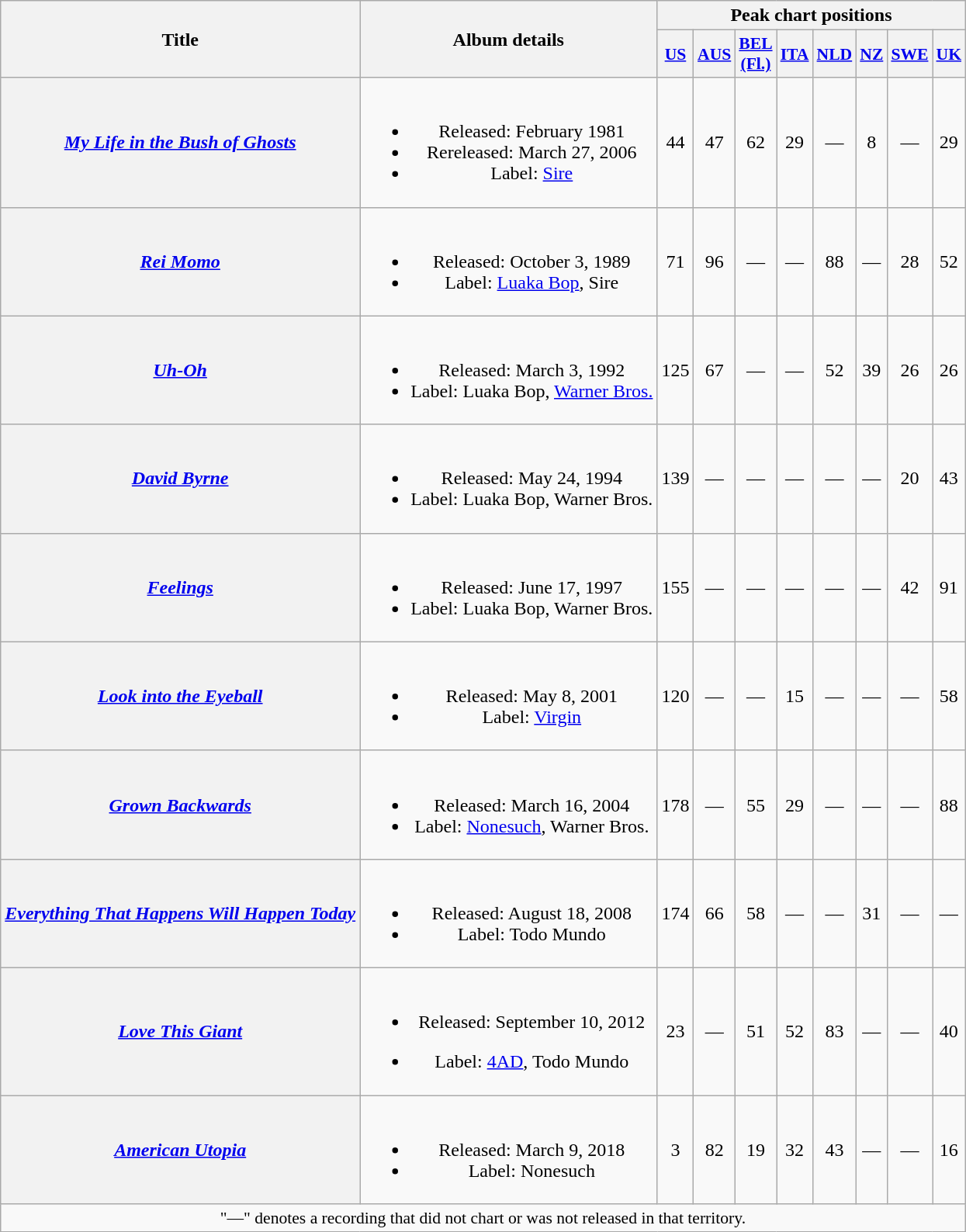<table class="wikitable plainrowheaders" style="text-align:center;">
<tr>
<th scope="col" rowspan="2">Title</th>
<th scope="col" rowspan="2">Album details</th>
<th colspan="8" scope="col">Peak chart positions</th>
</tr>
<tr>
<th scope="col" style="font-size:90%;"><a href='#'>US</a><br></th>
<th scope="col" style="font-size:90%;"><a href='#'>AUS</a><br></th>
<th scope="col" style="font-size:90%;"><a href='#'>BEL<br>(Fl.)</a><br></th>
<th scope="col" style="font-size:90%;"><a href='#'>ITA</a><br></th>
<th scope="col" style="font-size:90%;"><a href='#'>NLD</a><br></th>
<th scope="col" style="font-size:90%;"><a href='#'>NZ</a><br></th>
<th scope="col" style="font-size:90%;"><a href='#'>SWE</a><br></th>
<th scope="col" style="font-size:90%;"><a href='#'>UK</a><br></th>
</tr>
<tr>
<th scope="row"><em><a href='#'>My Life in the Bush of Ghosts</a></em><br></th>
<td><br><ul><li>Released: February 1981</li><li>Rereleased: March 27, 2006</li><li>Label: <a href='#'>Sire</a></li></ul></td>
<td>44</td>
<td>47</td>
<td>62</td>
<td>29</td>
<td>—</td>
<td>8</td>
<td>—</td>
<td>29</td>
</tr>
<tr>
<th scope="row"><em><a href='#'>Rei Momo</a></em></th>
<td><br><ul><li>Released: October 3, 1989</li><li>Label: <a href='#'>Luaka Bop</a>, Sire</li></ul></td>
<td>71</td>
<td>96</td>
<td>—</td>
<td>—</td>
<td>88</td>
<td>—</td>
<td>28</td>
<td>52</td>
</tr>
<tr>
<th scope="row"><em><a href='#'>Uh-Oh</a></em></th>
<td><br><ul><li>Released: March 3, 1992</li><li>Label: Luaka Bop, <a href='#'>Warner Bros.</a></li></ul></td>
<td>125</td>
<td>67</td>
<td>—</td>
<td>—</td>
<td>52</td>
<td>39</td>
<td>26</td>
<td>26</td>
</tr>
<tr>
<th scope="row"><em><a href='#'>David Byrne</a></em></th>
<td><br><ul><li>Released: May 24, 1994</li><li>Label: Luaka Bop, Warner Bros.</li></ul></td>
<td>139</td>
<td>—</td>
<td>—</td>
<td>—</td>
<td>—</td>
<td>—</td>
<td>20</td>
<td>43</td>
</tr>
<tr>
<th scope="row"><em><a href='#'>Feelings</a></em></th>
<td><br><ul><li>Released: June 17, 1997</li><li>Label: Luaka Bop, Warner Bros.</li></ul></td>
<td>155</td>
<td>—</td>
<td>—</td>
<td>—</td>
<td>—</td>
<td>—</td>
<td>42</td>
<td>91</td>
</tr>
<tr>
<th scope="row"><em><a href='#'>Look into the Eyeball</a></em></th>
<td><br><ul><li>Released: May 8, 2001</li><li>Label: <a href='#'>Virgin</a></li></ul></td>
<td>120</td>
<td>—</td>
<td>—</td>
<td>15</td>
<td>—</td>
<td>—</td>
<td>—</td>
<td>58</td>
</tr>
<tr>
<th scope="row"><em><a href='#'>Grown Backwards</a></em></th>
<td><br><ul><li>Released: March 16, 2004</li><li>Label: <a href='#'>Nonesuch</a>, Warner Bros.</li></ul></td>
<td>178</td>
<td>—</td>
<td>55</td>
<td>29</td>
<td>—</td>
<td>—</td>
<td>—</td>
<td>88</td>
</tr>
<tr>
<th scope="row"><em><a href='#'>Everything That Happens Will Happen Today</a></em> <br></th>
<td><br><ul><li>Released: August 18, 2008</li><li>Label: Todo Mundo</li></ul></td>
<td>174</td>
<td>66</td>
<td>58</td>
<td>—</td>
<td>—</td>
<td>31</td>
<td>—</td>
<td>—</td>
</tr>
<tr>
<th scope="row"><em><a href='#'>Love This Giant</a></em> <br></th>
<td><br><ul><li>Released: September 10, 2012</li></ul><ul><li>Label: <a href='#'>4AD</a>, Todo Mundo</li></ul></td>
<td>23</td>
<td>—</td>
<td>51</td>
<td>52</td>
<td>83</td>
<td>—</td>
<td>—</td>
<td>40</td>
</tr>
<tr>
<th scope="row"><em><a href='#'>American Utopia</a></em></th>
<td><br><ul><li>Released: March 9, 2018</li><li>Label: Nonesuch</li></ul></td>
<td>3</td>
<td>82</td>
<td>19</td>
<td>32</td>
<td>43</td>
<td>—</td>
<td>—</td>
<td>16</td>
</tr>
<tr>
<td colspan="10" style="font-size:90%">"—" denotes a recording that did not chart or was not released in that territory.</td>
</tr>
</table>
